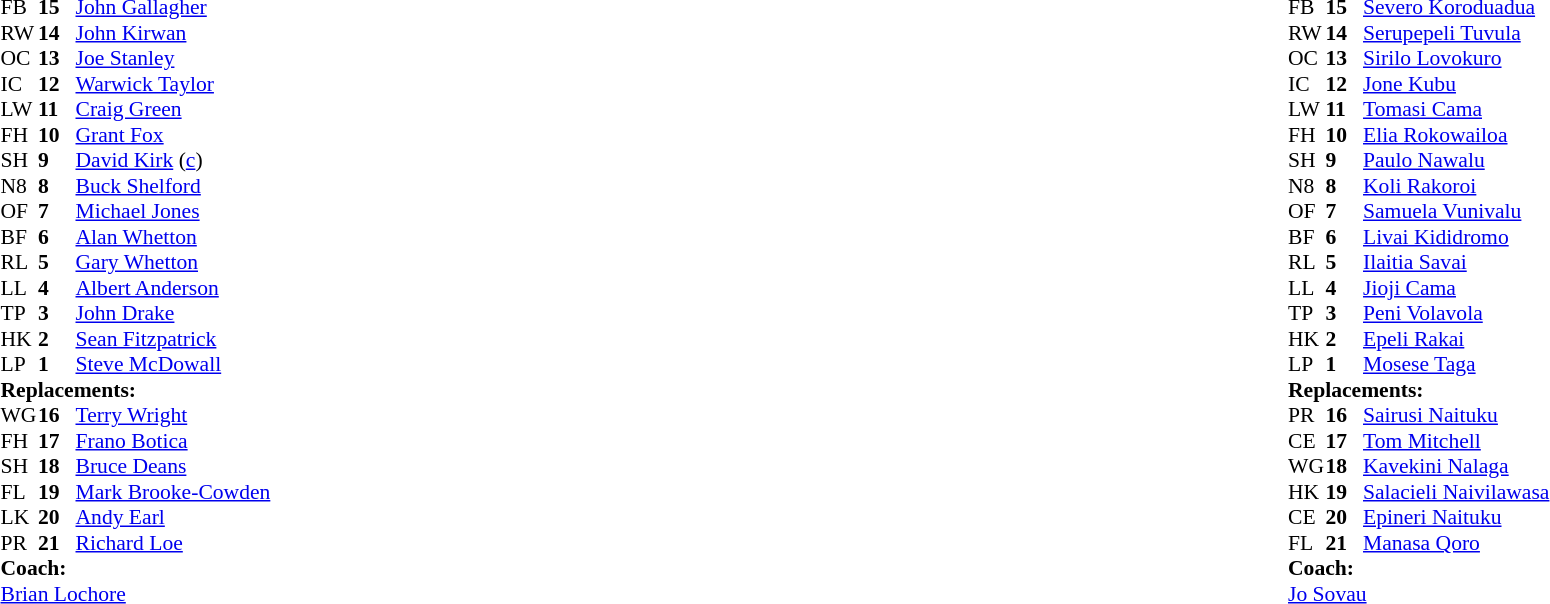<table width="100%">
<tr>
<td valign="top" width="50%"><br><table style="font-size:90%" cellspacing="0" cellpadding="0">
<tr>
<th width="25"></th>
<th width="25"></th>
</tr>
<tr>
<td>FB</td>
<td><strong>15</strong></td>
<td><a href='#'>John Gallagher</a></td>
</tr>
<tr>
<td>RW</td>
<td><strong>14</strong></td>
<td><a href='#'>John Kirwan</a></td>
</tr>
<tr>
<td>OC</td>
<td><strong>13</strong></td>
<td><a href='#'>Joe Stanley</a></td>
</tr>
<tr>
<td>IC</td>
<td><strong>12</strong></td>
<td><a href='#'>Warwick Taylor</a></td>
</tr>
<tr>
<td>LW</td>
<td><strong>11</strong></td>
<td><a href='#'>Craig Green</a></td>
</tr>
<tr>
<td>FH</td>
<td><strong>10</strong></td>
<td><a href='#'>Grant Fox</a></td>
</tr>
<tr>
<td>SH</td>
<td><strong>9</strong></td>
<td><a href='#'>David Kirk</a> (<a href='#'>c</a>)</td>
</tr>
<tr>
<td>N8</td>
<td><strong>8</strong></td>
<td><a href='#'>Buck Shelford</a></td>
</tr>
<tr>
<td>OF</td>
<td><strong>7</strong></td>
<td><a href='#'>Michael Jones</a></td>
</tr>
<tr>
<td>BF</td>
<td><strong>6</strong></td>
<td><a href='#'>Alan Whetton</a></td>
</tr>
<tr>
<td>RL</td>
<td><strong>5</strong></td>
<td><a href='#'>Gary Whetton</a></td>
</tr>
<tr>
<td>LL</td>
<td><strong>4</strong></td>
<td><a href='#'>Albert Anderson</a></td>
</tr>
<tr>
<td>TP</td>
<td><strong>3</strong></td>
<td><a href='#'>John Drake</a></td>
</tr>
<tr>
<td>HK</td>
<td><strong>2</strong></td>
<td><a href='#'>Sean Fitzpatrick</a></td>
</tr>
<tr>
<td>LP</td>
<td><strong>1</strong></td>
<td><a href='#'>Steve McDowall</a></td>
</tr>
<tr>
<td colspan=3><strong>Replacements:</strong></td>
</tr>
<tr>
<td>WG</td>
<td><strong>16</strong></td>
<td><a href='#'>Terry Wright</a></td>
</tr>
<tr>
<td>FH</td>
<td><strong>17</strong></td>
<td><a href='#'>Frano Botica</a></td>
</tr>
<tr>
<td>SH</td>
<td><strong>18</strong></td>
<td><a href='#'>Bruce Deans</a></td>
</tr>
<tr>
<td>FL</td>
<td><strong>19</strong></td>
<td><a href='#'>Mark Brooke-Cowden</a></td>
</tr>
<tr>
<td>LK</td>
<td><strong>20</strong></td>
<td><a href='#'>Andy Earl</a></td>
</tr>
<tr>
<td>PR</td>
<td><strong>21</strong></td>
<td><a href='#'>Richard Loe</a></td>
</tr>
<tr>
<td colspan=3><strong>Coach:</strong></td>
</tr>
<tr>
<td colspan="4"> <a href='#'>Brian Lochore</a></td>
</tr>
</table>
</td>
<td valign="top"></td>
<td valign="top" width="50%"><br><table style="font-size:90%" cellspacing="0" cellpadding="0" align="center">
<tr>
<th width="25"></th>
<th width="25"></th>
</tr>
<tr>
<td>FB</td>
<td><strong>15</strong></td>
<td><a href='#'>Severo Koroduadua</a></td>
</tr>
<tr>
<td>RW</td>
<td><strong>14</strong></td>
<td><a href='#'>Serupepeli Tuvula</a></td>
</tr>
<tr>
<td>OC</td>
<td><strong>13</strong></td>
<td><a href='#'>Sirilo Lovokuro</a></td>
</tr>
<tr>
<td>IC</td>
<td><strong>12</strong></td>
<td><a href='#'>Jone Kubu</a></td>
</tr>
<tr>
<td>LW</td>
<td><strong>11</strong></td>
<td><a href='#'>Tomasi Cama</a></td>
</tr>
<tr>
<td>FH</td>
<td><strong>10</strong></td>
<td><a href='#'>Elia Rokowailoa</a></td>
</tr>
<tr>
<td>SH</td>
<td><strong>9</strong></td>
<td><a href='#'>Paulo Nawalu</a></td>
</tr>
<tr>
<td>N8</td>
<td><strong>8</strong></td>
<td><a href='#'>Koli Rakoroi</a></td>
</tr>
<tr>
<td>OF</td>
<td><strong>7</strong></td>
<td><a href='#'>Samuela Vunivalu</a></td>
</tr>
<tr>
<td>BF</td>
<td><strong>6</strong></td>
<td><a href='#'>Livai Kididromo</a></td>
</tr>
<tr>
<td>RL</td>
<td><strong>5</strong></td>
<td><a href='#'>Ilaitia Savai</a></td>
</tr>
<tr>
<td>LL</td>
<td><strong>4</strong></td>
<td><a href='#'>Jioji Cama</a></td>
</tr>
<tr>
<td>TP</td>
<td><strong>3</strong></td>
<td><a href='#'>Peni Volavola</a></td>
</tr>
<tr>
<td>HK</td>
<td><strong>2</strong></td>
<td><a href='#'>Epeli Rakai</a></td>
</tr>
<tr>
<td>LP</td>
<td><strong>1</strong></td>
<td><a href='#'>Mosese Taga</a></td>
</tr>
<tr>
<td colspan=3><strong>Replacements:</strong></td>
</tr>
<tr>
<td>PR</td>
<td><strong>16</strong></td>
<td><a href='#'>Sairusi Naituku</a></td>
</tr>
<tr>
<td>CE</td>
<td><strong>17</strong></td>
<td><a href='#'>Tom Mitchell</a></td>
</tr>
<tr>
<td>WG</td>
<td><strong>18</strong></td>
<td><a href='#'>Kavekini Nalaga</a></td>
</tr>
<tr>
<td>HK</td>
<td><strong>19</strong></td>
<td><a href='#'>Salacieli Naivilawasa</a></td>
</tr>
<tr>
<td>CE</td>
<td><strong>20</strong></td>
<td><a href='#'>Epineri Naituku</a></td>
</tr>
<tr>
<td>FL</td>
<td><strong>21</strong></td>
<td><a href='#'>Manasa Qoro</a></td>
</tr>
<tr>
<td colspan=3><strong>Coach:</strong></td>
</tr>
<tr>
<td colspan="4"> <a href='#'>Jo Sovau</a></td>
</tr>
</table>
</td>
</tr>
</table>
